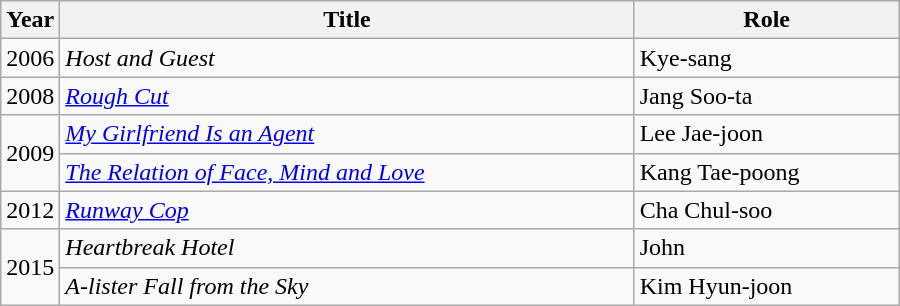<table class="wikitable" style="width:600px">
<tr>
<th width=10>Year</th>
<th>Title</th>
<th>Role</th>
</tr>
<tr>
<td>2006</td>
<td><em>Host and Guest</em></td>
<td>Kye-sang</td>
</tr>
<tr>
<td>2008</td>
<td><em><a href='#'>Rough Cut</a></em></td>
<td>Jang Soo-ta</td>
</tr>
<tr>
<td rowspan=2>2009</td>
<td><em><a href='#'>My Girlfriend Is an Agent</a></em></td>
<td>Lee Jae-joon</td>
</tr>
<tr>
<td><em><a href='#'>The Relation of Face, Mind and Love</a></em></td>
<td>Kang Tae-poong</td>
</tr>
<tr>
<td>2012</td>
<td><em><a href='#'>Runway Cop</a></em></td>
<td>Cha Chul-soo</td>
</tr>
<tr>
<td rowspan=2>2015</td>
<td><em>Heartbreak Hotel</em> </td>
<td>John</td>
</tr>
<tr>
<td><em>A-lister Fall from the Sky</em></td>
<td>Kim Hyun-joon</td>
</tr>
</table>
